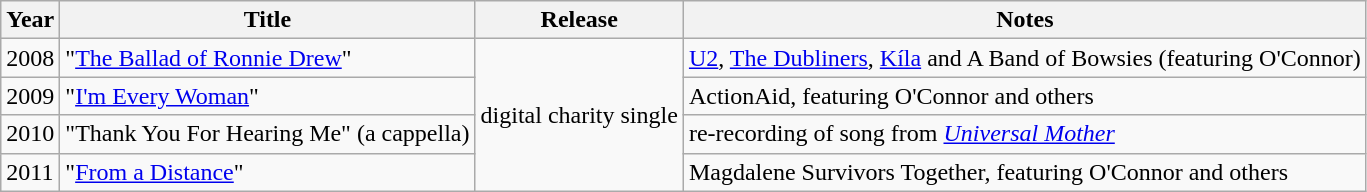<table class="wikitable">
<tr>
<th>Year</th>
<th>Title</th>
<th>Release</th>
<th>Notes</th>
</tr>
<tr>
<td>2008</td>
<td>"<a href='#'>The Ballad of Ronnie Drew</a>"</td>
<td rowspan="4">digital charity single</td>
<td><a href='#'>U2</a>, <a href='#'>The Dubliners</a>, <a href='#'>Kíla</a> and A Band of Bowsies (featuring O'Connor)</td>
</tr>
<tr>
<td>2009</td>
<td>"<a href='#'>I'm Every Woman</a>"</td>
<td>ActionAid, featuring O'Connor and others</td>
</tr>
<tr>
<td>2010</td>
<td>"Thank You For Hearing Me" (a cappella)</td>
<td>re-recording of song from <em><a href='#'>Universal Mother</a></em></td>
</tr>
<tr>
<td>2011</td>
<td>"<a href='#'>From a Distance</a>"</td>
<td>Magdalene Survivors Together, featuring O'Connor and others</td>
</tr>
</table>
